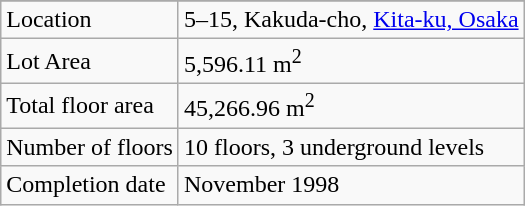<table class="wikitable">
<tr>
</tr>
<tr>
<td>Location</td>
<td>5–15, Kakuda-cho, <a href='#'>Kita-ku, Osaka</a></td>
</tr>
<tr>
<td>Lot Area</td>
<td>5,596.11 m<sup>2</sup></td>
</tr>
<tr>
<td>Total floor area</td>
<td>45,266.96 m<sup>2</sup></td>
</tr>
<tr>
<td>Number of floors</td>
<td>10 floors, 3 underground levels</td>
</tr>
<tr>
<td>Completion date</td>
<td>November 1998</td>
</tr>
</table>
